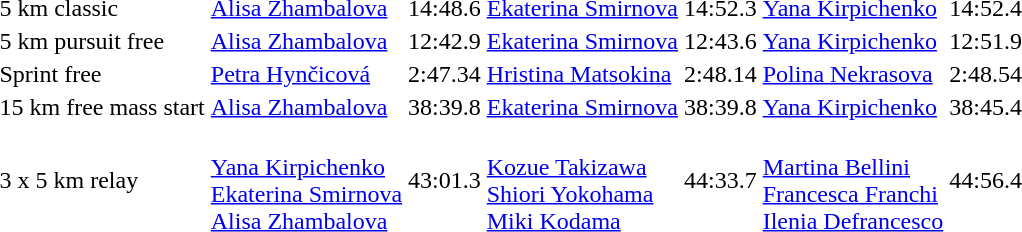<table>
<tr>
<td>5 km classic<br></td>
<td> <a href='#'>Alisa Zhambalova</a></td>
<td>14:48.6</td>
<td> <a href='#'>Ekaterina Smirnova</a></td>
<td>14:52.3</td>
<td> <a href='#'>Yana Kirpichenko</a></td>
<td>14:52.4</td>
</tr>
<tr>
<td>5 km pursuit free<br></td>
<td> <a href='#'>Alisa Zhambalova</a></td>
<td>12:42.9</td>
<td> <a href='#'>Ekaterina Smirnova</a></td>
<td>12:43.6</td>
<td> <a href='#'>Yana Kirpichenko</a></td>
<td>12:51.9</td>
</tr>
<tr>
<td>Sprint free<br></td>
<td> <a href='#'>Petra Hynčicová</a></td>
<td>2:47.34</td>
<td> <a href='#'>Hristina Matsokina</a></td>
<td>2:48.14</td>
<td> <a href='#'>Polina Nekrasova</a></td>
<td>2:48.54</td>
</tr>
<tr>
<td>15 km free mass start<br></td>
<td> <a href='#'>Alisa Zhambalova</a></td>
<td>38:39.8</td>
<td> <a href='#'>Ekaterina Smirnova</a></td>
<td>38:39.8</td>
<td> <a href='#'>Yana Kirpichenko</a></td>
<td>38:45.4</td>
</tr>
<tr>
<td>3 x 5 km relay<br></td>
<td><br><a href='#'>Yana Kirpichenko</a><br><a href='#'>Ekaterina Smirnova</a><br><a href='#'>Alisa Zhambalova</a></td>
<td>43:01.3</td>
<td><br><a href='#'>Kozue Takizawa</a><br><a href='#'>Shiori Yokohama</a><br><a href='#'>Miki Kodama</a></td>
<td>44:33.7</td>
<td><br><a href='#'>Martina Bellini</a><br><a href='#'>Francesca Franchi</a><br><a href='#'>Ilenia Defrancesco</a></td>
<td>44:56.4</td>
</tr>
</table>
